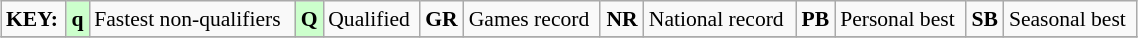<table class="wikitable" style="margin:0.5em auto; font-size:90%;position:relative;" width=60%>
<tr>
<td><strong>KEY:</strong></td>
<td bgcolor=ccffcc align=center><strong>q</strong></td>
<td>Fastest non-qualifiers</td>
<td bgcolor=ccffcc align=center><strong>Q</strong></td>
<td>Qualified</td>
<td align=center><strong>GR</strong></td>
<td>Games record</td>
<td align=center><strong>NR</strong></td>
<td>National record</td>
<td align=center><strong>PB</strong></td>
<td>Personal best</td>
<td align=center><strong>SB</strong></td>
<td>Seasonal best</td>
</tr>
<tr>
</tr>
</table>
